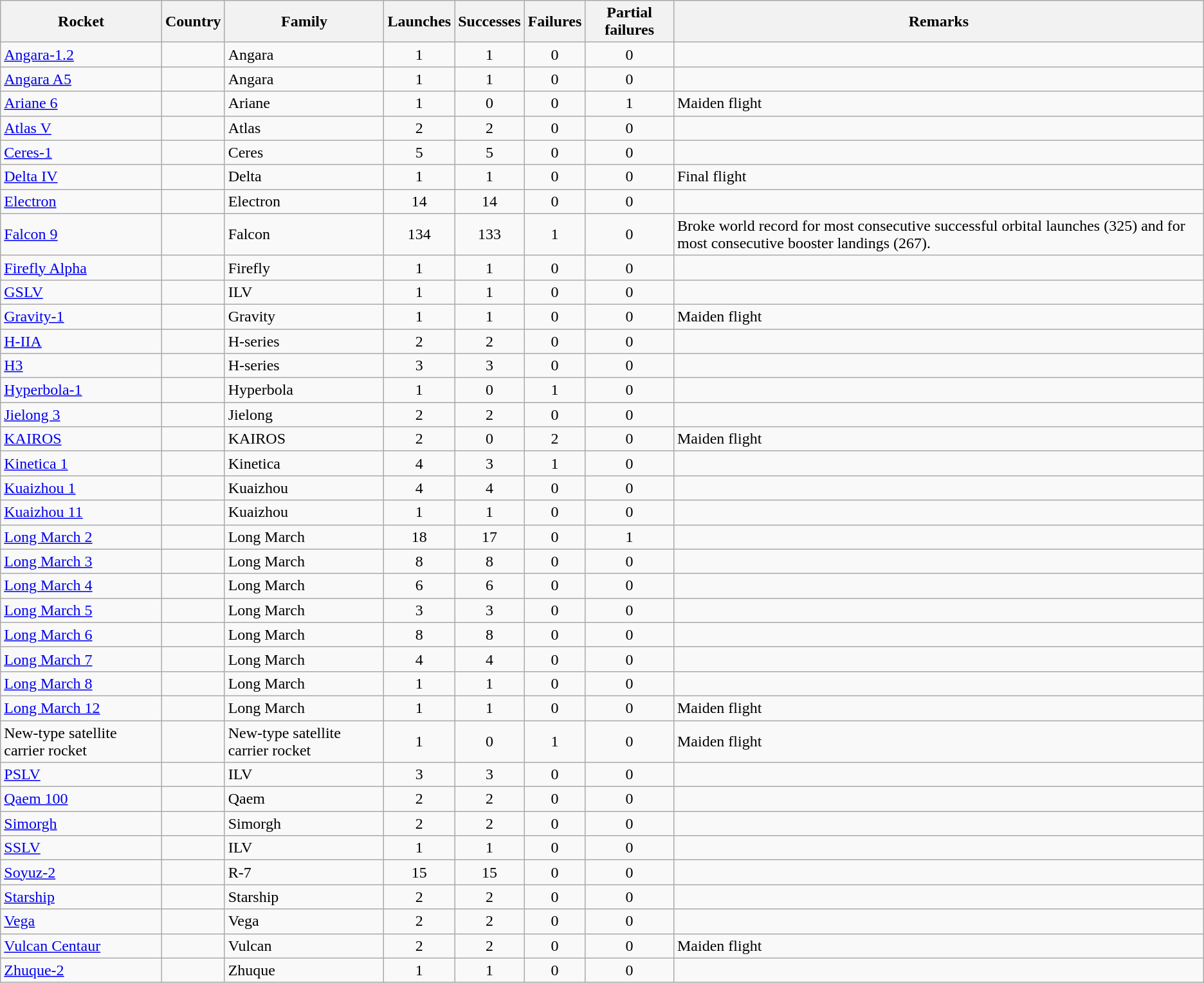<table class="wikitable sortable collapsible collapsed" style=text-align:center>
<tr>
<th>Rocket</th>
<th>Country</th>
<th>Family</th>
<th>Launches</th>
<th>Successes</th>
<th>Failures</th>
<th>Partial failures</th>
<th>Remarks</th>
</tr>
<tr>
<td align=left><a href='#'>Angara-1.2</a></td>
<td align=left></td>
<td align=left>Angara</td>
<td>1</td>
<td>1</td>
<td>0</td>
<td>0</td>
<td></td>
</tr>
<tr>
<td align=left><a href='#'>Angara A5</a></td>
<td align=left></td>
<td align=left>Angara</td>
<td>1</td>
<td>1</td>
<td>0</td>
<td>0</td>
<td></td>
</tr>
<tr>
<td align=left><a href='#'>Ariane 6</a></td>
<td align=left></td>
<td align=left>Ariane</td>
<td>1</td>
<td>0</td>
<td>0</td>
<td>1</td>
<td align=left>Maiden flight</td>
</tr>
<tr>
<td align=left><a href='#'>Atlas V</a></td>
<td align=left></td>
<td align=left>Atlas</td>
<td>2</td>
<td>2</td>
<td>0</td>
<td>0</td>
<td></td>
</tr>
<tr>
<td align=left><a href='#'>Ceres-1</a></td>
<td align=left></td>
<td align=left>Ceres</td>
<td>5</td>
<td>5</td>
<td>0</td>
<td>0</td>
<td></td>
</tr>
<tr>
<td align=left><a href='#'>Delta IV</a></td>
<td align=left></td>
<td align=left>Delta</td>
<td>1</td>
<td>1</td>
<td>0</td>
<td>0</td>
<td align=left>Final flight</td>
</tr>
<tr>
<td align=left><a href='#'>Electron</a></td>
<td align=left></td>
<td align=left>Electron</td>
<td>14</td>
<td>14</td>
<td>0</td>
<td>0</td>
<td></td>
</tr>
<tr>
<td align=left><a href='#'>Falcon 9</a></td>
<td align=left></td>
<td align=left>Falcon</td>
<td>134</td>
<td>133</td>
<td>1</td>
<td>0</td>
<td align=left>Broke world record for most consecutive successful orbital launches (325) and for most consecutive booster landings (267).</td>
</tr>
<tr>
<td align=left><a href='#'>Firefly Alpha</a></td>
<td align=left></td>
<td align=left>Firefly</td>
<td>1</td>
<td>1</td>
<td>0</td>
<td>0</td>
<td></td>
</tr>
<tr>
<td align=left><a href='#'>GSLV</a></td>
<td align=left></td>
<td align=left>ILV</td>
<td>1</td>
<td>1</td>
<td>0</td>
<td>0</td>
<td></td>
</tr>
<tr>
<td align=left><a href='#'>Gravity-1</a></td>
<td align=left></td>
<td align=left>Gravity</td>
<td>1</td>
<td>1</td>
<td>0</td>
<td>0</td>
<td align=left>Maiden flight</td>
</tr>
<tr>
<td align=left><a href='#'>H-IIA</a></td>
<td align=left></td>
<td align=left>H-series</td>
<td>2</td>
<td>2</td>
<td>0</td>
<td>0</td>
<td></td>
</tr>
<tr>
<td align=left><a href='#'>H3</a></td>
<td align=left></td>
<td align=left>H-series</td>
<td>3</td>
<td>3</td>
<td>0</td>
<td>0</td>
<td></td>
</tr>
<tr>
<td align=left><a href='#'>Hyperbola-1</a></td>
<td align=left></td>
<td align=left>Hyperbola</td>
<td>1</td>
<td>0</td>
<td>1</td>
<td>0</td>
<td></td>
</tr>
<tr>
<td align=left><a href='#'>Jielong 3</a></td>
<td align=left></td>
<td align=left>Jielong</td>
<td>2</td>
<td>2</td>
<td>0</td>
<td>0</td>
<td></td>
</tr>
<tr>
<td align=left><a href='#'>KAIROS</a></td>
<td align=left></td>
<td align=left>KAIROS</td>
<td>2</td>
<td>0</td>
<td>2</td>
<td>0</td>
<td align=left>Maiden flight</td>
</tr>
<tr>
<td align=left><a href='#'>Kinetica 1</a></td>
<td align=left></td>
<td align=left>Kinetica</td>
<td>4</td>
<td>3</td>
<td>1</td>
<td>0</td>
<td></td>
</tr>
<tr>
<td align=left><a href='#'>Kuaizhou 1</a></td>
<td align=left></td>
<td align=left>Kuaizhou</td>
<td>4</td>
<td>4</td>
<td>0</td>
<td>0</td>
<td></td>
</tr>
<tr>
<td align=left><a href='#'>Kuaizhou 11</a></td>
<td align=left></td>
<td align=left>Kuaizhou</td>
<td>1</td>
<td>1</td>
<td>0</td>
<td>0</td>
<td></td>
</tr>
<tr>
<td align=left><a href='#'>Long March 2</a></td>
<td align=left></td>
<td align=left>Long March</td>
<td>18</td>
<td>17</td>
<td>0</td>
<td>1</td>
<td></td>
</tr>
<tr>
<td align=left><a href='#'>Long March 3</a></td>
<td align=left></td>
<td align=left>Long March</td>
<td>8</td>
<td>8</td>
<td>0</td>
<td>0</td>
<td></td>
</tr>
<tr>
<td align=left><a href='#'>Long March 4</a></td>
<td align=left></td>
<td align=left>Long March</td>
<td>6</td>
<td>6</td>
<td>0</td>
<td>0</td>
<td></td>
</tr>
<tr>
<td align=left><a href='#'>Long March 5</a></td>
<td align=left></td>
<td align=left>Long March</td>
<td>3</td>
<td>3</td>
<td>0</td>
<td>0</td>
<td></td>
</tr>
<tr>
<td align=left><a href='#'>Long March 6</a></td>
<td align=left></td>
<td align=left>Long March</td>
<td>8</td>
<td>8</td>
<td>0</td>
<td>0</td>
<td></td>
</tr>
<tr>
<td align=left><a href='#'>Long March 7</a></td>
<td align=left></td>
<td align=left>Long March</td>
<td>4</td>
<td>4</td>
<td>0</td>
<td>0</td>
<td></td>
</tr>
<tr>
<td align=left><a href='#'>Long March 8</a></td>
<td align=left></td>
<td align=left>Long March</td>
<td>1</td>
<td>1</td>
<td>0</td>
<td>0</td>
<td></td>
</tr>
<tr>
<td align=left><a href='#'>Long March 12</a></td>
<td align=left></td>
<td align=left>Long March</td>
<td>1</td>
<td>1</td>
<td>0</td>
<td>0</td>
<td align=left>Maiden flight</td>
</tr>
<tr>
<td align=left>New-type satellite carrier rocket</td>
<td align=left></td>
<td align=left>New-type satellite carrier rocket</td>
<td>1</td>
<td>0</td>
<td>1</td>
<td>0</td>
<td align=left>Maiden flight</td>
</tr>
<tr>
<td align=left><a href='#'>PSLV</a></td>
<td align=left></td>
<td align=left>ILV</td>
<td>3</td>
<td>3</td>
<td>0</td>
<td>0</td>
<td></td>
</tr>
<tr>
<td align=left><a href='#'>Qaem 100</a></td>
<td align=left></td>
<td align=left>Qaem</td>
<td>2</td>
<td>2</td>
<td>0</td>
<td>0</td>
<td></td>
</tr>
<tr>
<td align=left><a href='#'>Simorgh</a></td>
<td align=left></td>
<td align=left>Simorgh</td>
<td>2</td>
<td>2</td>
<td>0</td>
<td>0</td>
<td></td>
</tr>
<tr>
<td align=left><a href='#'>SSLV</a></td>
<td align=left></td>
<td align=left>ILV</td>
<td>1</td>
<td>1</td>
<td>0</td>
<td>0</td>
<td></td>
</tr>
<tr>
<td align=left><a href='#'>Soyuz-2</a></td>
<td align=left></td>
<td align=left>R-7</td>
<td>15</td>
<td>15</td>
<td>0</td>
<td>0</td>
<td></td>
</tr>
<tr>
<td align=left><a href='#'>Starship</a></td>
<td align=left></td>
<td align=left>Starship</td>
<td>2</td>
<td>2</td>
<td>0</td>
<td>0</td>
<td></td>
</tr>
<tr>
<td align=left><a href='#'>Vega</a></td>
<td align=left></td>
<td align=left>Vega</td>
<td>2</td>
<td>2</td>
<td>0</td>
<td>0</td>
<td></td>
</tr>
<tr>
<td align=left><a href='#'>Vulcan Centaur</a></td>
<td align=left></td>
<td align=left>Vulcan</td>
<td>2</td>
<td>2</td>
<td>0</td>
<td>0</td>
<td align=left>Maiden flight</td>
</tr>
<tr>
<td align=left><a href='#'>Zhuque-2</a></td>
<td align=left></td>
<td align=left>Zhuque</td>
<td>1</td>
<td>1</td>
<td>0</td>
<td>0</td>
<td></td>
</tr>
</table>
